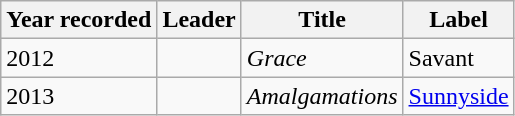<table class="wikitable sortable">
<tr>
<th>Year recorded</th>
<th>Leader</th>
<th>Title</th>
<th>Label</th>
</tr>
<tr>
<td>2012</td>
<td></td>
<td><em>Grace</em></td>
<td>Savant</td>
</tr>
<tr>
<td>2013</td>
<td></td>
<td><em>Amalgamations</em></td>
<td><a href='#'>Sunnyside</a></td>
</tr>
</table>
